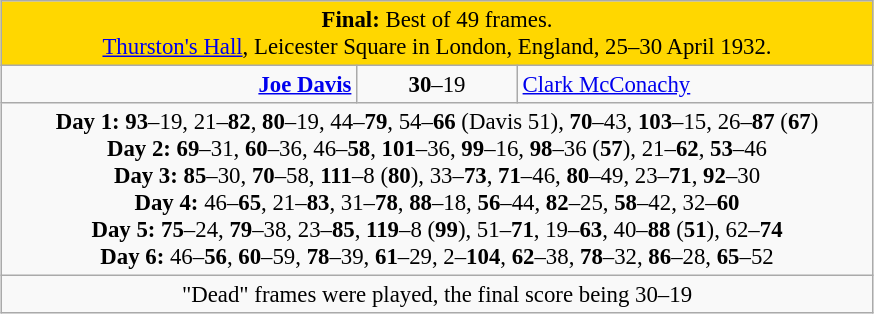<table class="wikitable" style="font-size: 95%; margin: 1em auto 1em auto;">
<tr>
<td colspan="3" align="center" bgcolor="#ffd700"><strong>Final:</strong> Best of 49 frames.<br><a href='#'>Thurston's Hall</a>, Leicester Square in London, England, 25–30 April 1932.</td>
</tr>
<tr>
<td width="230" align="right"><strong><a href='#'>Joe Davis</a></strong><br></td>
<td width="100" align="center"><strong>30</strong>–19</td>
<td width="230"><a href='#'>Clark McConachy</a><br></td>
</tr>
<tr>
<td colspan="3" align="center" style="font-size: 100%"><strong>Day 1:</strong> <strong>93</strong>–19, 21–<strong>82</strong>, <strong>80</strong>–19, 44–<strong>79</strong>, 54–<strong>66</strong> (Davis 51), <strong>70</strong>–43, <strong>103</strong>–15, 26–<strong>87</strong> (<strong>67</strong>)<br><strong>Day 2:</strong> <strong>69</strong>–31, <strong>60</strong>–36, 46–<strong>58</strong>, <strong>101</strong>–36, <strong>99</strong>–16, <strong>98</strong>–36 (<strong>57</strong>), 21–<strong>62</strong>, <strong>53</strong>–46<br><strong>Day 3:</strong> <strong>85</strong>–30, <strong>70</strong>–58, <strong>111</strong>–8 (<strong>80</strong>), 33–<strong>73</strong>, <strong>71</strong>–46, <strong>80</strong>–49, 23–<strong>71</strong>, <strong>92</strong>–30<br><strong>Day 4:</strong> 46–<strong>65</strong>, 21–<strong>83</strong>, 31–<strong>78</strong>, <strong>88</strong>–18, <strong>56</strong>–44, <strong>82</strong>–25, <strong>58</strong>–42, 32–<strong>60</strong><br><strong>Day 5:</strong> <strong>75</strong>–24, <strong>79</strong>–38, 23–<strong>85</strong>, <strong>119</strong>–8 (<strong>99</strong>), 51–<strong>71</strong>, 19–<strong>63</strong>, 40–<strong>88</strong> (<strong>51</strong>), 62–<strong>74</strong><br><strong>Day 6:</strong> 46–<strong>56</strong>, <strong>60</strong>–59, <strong>78</strong>–39, <strong>61</strong>–29, 2–<strong>104</strong>, <strong>62</strong>–38, <strong>78</strong>–32, <strong>86</strong>–28, <strong>65</strong>–52</td>
</tr>
<tr>
<td colspan="3" align="center">"Dead" frames were played, the final score being 30–19</td>
</tr>
</table>
